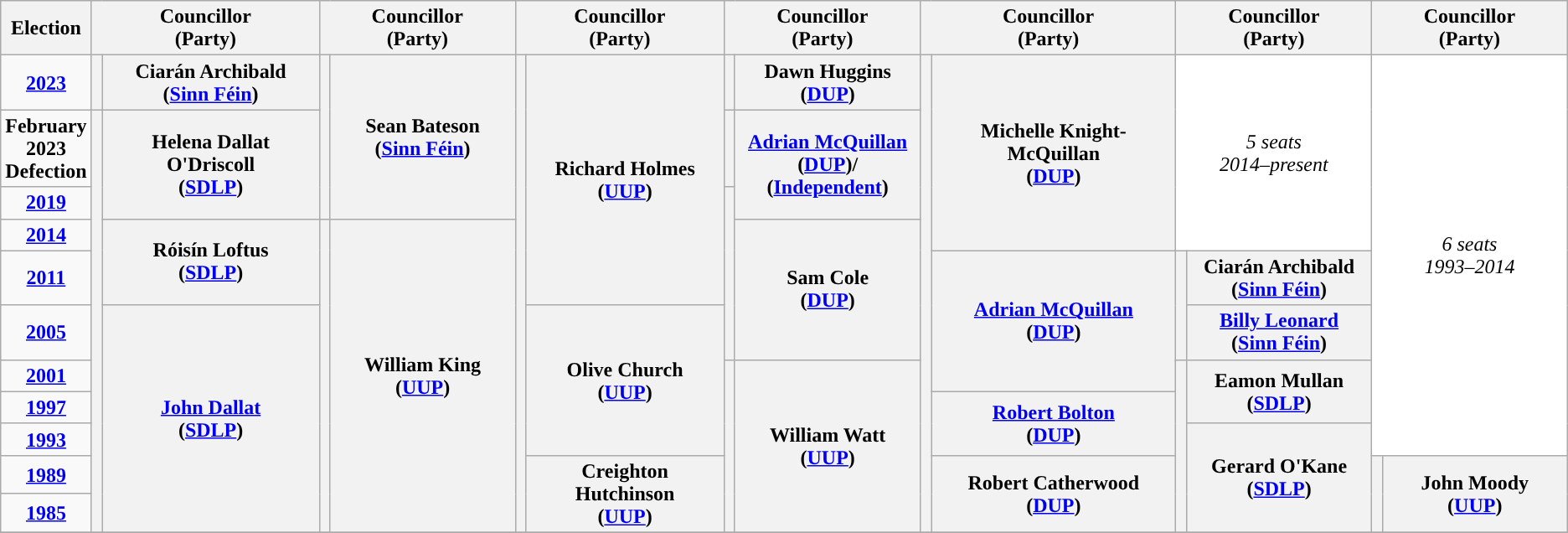<table class="wikitable" style="text-align:center">
<tr>
<th scope="col" width="50">Election</th>
<th scope="col" width="150" colspan = "2">Councillor<br> (Party)</th>
<th scope="col" width="150" colspan = "2">Councillor<br> (Party)</th>
<th scope="col" width="150" colspan = "2">Councillor<br> (Party)</th>
<th scope="col" width="150" colspan = "2">Councillor<br> (Party)</th>
<th scope="col" width="150" colspan = "2">Councillor<br> (Party)</th>
<th scope="col" width="150" colspan = "2">Councillor<br> (Party)</th>
<th scope="col" width="150" colspan = "2">Councillor<br> (Party)</th>
</tr>
<tr>
<td><strong><a href='#'>2023</a></strong></td>
<th rowspan="1" width="1" style="background-color: "></th>
<th rowspan = "1">Ciarán Archibald <br> (<a href='#'>Sinn Féin</a>)</th>
<th rowspan="3" width="1" style="background-color: "></th>
<th rowspan = "3">Sean Bateson <br> (<a href='#'>Sinn Féin</a>)</th>
<th rowspan="11" width="1" style="background-color: "></th>
<th rowspan = "5">Richard Holmes <br> (<a href='#'>UUP</a>)</th>
<th rowspan="1" width="1" style="background-color: "></th>
<th rowspan = "1">Dawn Huggins <br> (<a href='#'>DUP</a>)</th>
<th rowspan="11" width="1" style="background-color: "></th>
<th rowspan = "4">Michelle Knight-McQuillan <br> (<a href='#'>DUP</a>)</th>
<td colspan="2" rowspan="4" style="background-color:#FFFFFF"><em>5 seats<br>2014–present</em></td>
<td colspan="2" rowspan="9" style="background-color:#FFFFFF"><em>6 seats<br>1993–2014</em></td>
</tr>
<tr>
<td><strong>February 2023 Defection</strong></td>
<th rowspan="10" width="1" style="background-color: "></th>
<th rowspan = "2">Helena Dallat O'Driscoll <br> (<a href='#'>SDLP</a>)</th>
<th rowspan="1" width="1" style="background-color: "></th>
<th rowspan = "2"><a href='#'>Adrian McQuillan</a> <br> (<a href='#'>DUP</a>)/ <br> (<a href='#'>Independent</a>)</th>
</tr>
<tr>
<td><strong><a href='#'>2019</a></strong></td>
<th rowspan="4" width="1" style="background-color: "></th>
</tr>
<tr>
<td><strong><a href='#'>2014</a></strong></td>
<th rowspan = "2">Róisín Loftus <br> (<a href='#'>SDLP</a>)</th>
<th rowspan="8" width="1" style="background-color: "></th>
<th rowspan = "8">William King <br> (<a href='#'>UUP</a>)</th>
<th rowspan = "3">Sam Cole <br> (<a href='#'>DUP</a>)</th>
</tr>
<tr>
<td><strong><a href='#'>2011</a></strong></td>
<th rowspan = "3"><a href='#'>Adrian McQuillan</a> <br> (<a href='#'>DUP</a>)</th>
<th rowspan="2" width="1" style="background-color: "></th>
<th rowspan = "1">Ciarán Archibald <br> (<a href='#'>Sinn Féin</a>)</th>
</tr>
<tr>
<td><strong><a href='#'>2005</a></strong></td>
<th rowspan = "6"><a href='#'>John Dallat</a> <br> (<a href='#'>SDLP</a>)</th>
<th rowspan = "4">Olive Church <br> (<a href='#'>UUP</a>)</th>
<th rowspan = "1"><a href='#'>Billy Leonard</a> <br> (<a href='#'>Sinn Féin</a>)</th>
</tr>
<tr>
<td><strong><a href='#'>2001</a></strong></td>
<th rowspan="5" width="1" style="background-color: "></th>
<th rowspan = "5">William Watt <br> (<a href='#'>UUP</a>)</th>
<th rowspan="5" width="1" style="background-color: "></th>
<th rowspan = "2">Eamon Mullan <br> (<a href='#'>SDLP</a>)</th>
</tr>
<tr>
<td><strong><a href='#'>1997</a></strong></td>
<th rowspan = "2"><a href='#'>Robert Bolton</a> <br> (<a href='#'>DUP</a>)</th>
</tr>
<tr>
<td><strong><a href='#'>1993</a></strong></td>
<th rowspan = "3">Gerard O'Kane <br> (<a href='#'>SDLP</a>)</th>
</tr>
<tr>
<td><strong><a href='#'>1989</a></strong></td>
<th rowspan = "2">Creighton Hutchinson <br> (<a href='#'>UUP</a>)</th>
<th rowspan = "2">Robert Catherwood <br> (<a href='#'>DUP</a>)</th>
<th rowspan="2" width="1" style="background-color: "></th>
<th rowspan = "2">John Moody <br> (<a href='#'>UUP</a>)</th>
</tr>
<tr>
<td><strong><a href='#'>1985</a></strong></td>
</tr>
<tr>
</tr>
</table>
